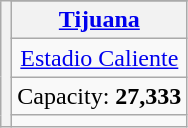<table class="wikitable" style="text-align:center">
<tr>
<th rowspan="8"></th>
</tr>
<tr>
<th><a href='#'>Tijuana</a></th>
</tr>
<tr>
<td><a href='#'>Estadio Caliente</a></td>
</tr>
<tr>
<td>Capacity: <strong>27,333</strong></td>
</tr>
<tr>
<td></td>
</tr>
</table>
